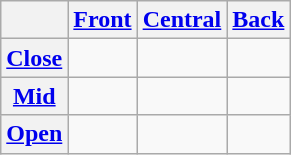<table class="wikitable" style="text-align: center;">
<tr>
<th></th>
<th><a href='#'>Front</a></th>
<th><a href='#'>Central</a></th>
<th><a href='#'>Back</a></th>
</tr>
<tr>
<th><a href='#'>Close</a></th>
<td></td>
<td></td>
<td></td>
</tr>
<tr>
<th><a href='#'>Mid</a></th>
<td></td>
<td></td>
<td></td>
</tr>
<tr>
<th><a href='#'>Open</a></th>
<td></td>
<td></td>
<td></td>
</tr>
</table>
